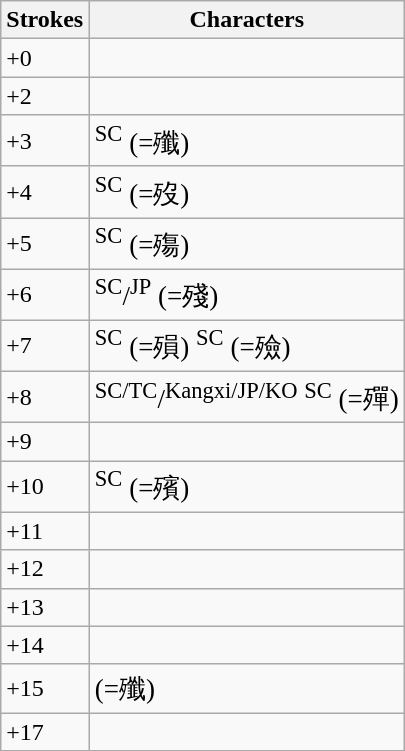<table class="wikitable">
<tr>
<th>Strokes</th>
<th>Characters</th>
</tr>
<tr --->
<td>+0</td>
<td style="font-size: large;"> </td>
</tr>
<tr --->
<td>+2</td>
<td style="font-size: large;"></td>
</tr>
<tr --->
<td>+3</td>
<td style="font-size: large;"><sup>SC</sup> (=殲)</td>
</tr>
<tr --->
<td>+4</td>
<td style="font-size: large;">    <sup>SC</sup> (=歿)</td>
</tr>
<tr --->
<td>+5</td>
<td style="font-size: large;">     <sup>SC</sup> (=殤)</td>
</tr>
<tr --->
<td>+6</td>
<td style="font-size: large;">   <sup>SC</sup>/<sup>JP</sup> (=殘)</td>
</tr>
<tr --->
<td>+7</td>
<td style="font-size: large;">      <sup>SC</sup> (=殞) <sup>SC</sup> (=殮)</td>
</tr>
<tr --->
<td>+8</td>
<td style="font-size: large;">  <sup>SC/TC</sup>/<sup>Kangxi/JP/KO</sup>    <sup>SC</sup> (=殫)</td>
</tr>
<tr --->
<td>+9</td>
<td style="font-size: large;"> </td>
</tr>
<tr --->
<td>+10</td>
<td style="font-size: large;">    <sup>SC</sup> (=殯)</td>
</tr>
<tr --->
<td>+11</td>
<td style="font-size: large;">    </td>
</tr>
<tr --->
<td>+12</td>
<td style="font-size: large;">    </td>
</tr>
<tr --->
<td>+13</td>
<td style="font-size: large;">  </td>
</tr>
<tr --->
<td>+14</td>
<td style="font-size: large;"></td>
</tr>
<tr --->
<td>+15</td>
<td style="font-size: large;">  (=殲)</td>
</tr>
<tr --->
<td>+17</td>
<td style="font-size: large;"></td>
</tr>
</table>
